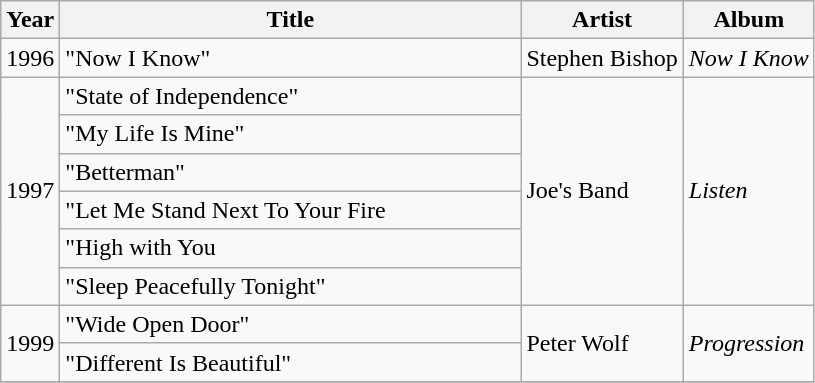<table class="wikitable">
<tr>
<th>Year</th>
<th width=300>Title</th>
<th>Artist</th>
<th>Album</th>
</tr>
<tr>
<td>1996</td>
<td>"Now I Know"</td>
<td>Stephen Bishop</td>
<td><em>Now I Know</em></td>
</tr>
<tr>
<td rowspan=6>1997</td>
<td>"State of Independence"</td>
<td rowspan=6>Joe's Band</td>
<td rowspan=6><em>Listen</em></td>
</tr>
<tr>
<td>"My Life Is Mine"</td>
</tr>
<tr>
<td>"Betterman"</td>
</tr>
<tr>
<td>"Let Me Stand Next To Your Fire</td>
</tr>
<tr>
<td>"High with You</td>
</tr>
<tr>
<td>"Sleep Peacefully Tonight"</td>
</tr>
<tr>
<td rowspan=2>1999</td>
<td>"Wide Open Door"</td>
<td rowspan=2>Peter Wolf</td>
<td rowspan=2><em>Progression</em></td>
</tr>
<tr>
<td>"Different Is Beautiful"</td>
</tr>
<tr>
</tr>
</table>
